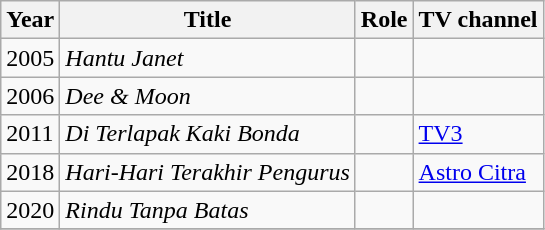<table class="wikitable">
<tr>
<th>Year</th>
<th>Title</th>
<th>Role</th>
<th>TV channel</th>
</tr>
<tr>
<td>2005</td>
<td><em>Hantu Janet</em></td>
<td></td>
<td></td>
</tr>
<tr>
<td>2006</td>
<td><em>Dee & Moon</em></td>
<td></td>
<td></td>
</tr>
<tr>
<td>2011</td>
<td><em>Di Terlapak Kaki Bonda</em></td>
<td></td>
<td><a href='#'>TV3</a></td>
</tr>
<tr>
<td>2018</td>
<td><em>Hari-Hari Terakhir Pengurus</em></td>
<td></td>
<td><a href='#'>Astro Citra</a></td>
</tr>
<tr>
<td>2020</td>
<td><em>Rindu Tanpa Batas</em></td>
<td></td>
<td></td>
</tr>
<tr>
</tr>
</table>
